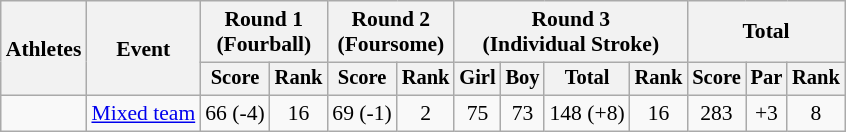<table class="wikitable" style="font-size:90%">
<tr>
<th rowspan="2">Athletes</th>
<th rowspan="2">Event</th>
<th colspan="2">Round 1<br>(Fourball)</th>
<th colspan="2">Round 2<br>(Foursome)</th>
<th colspan="4">Round 3<br>(Individual Stroke)</th>
<th colspan="3">Total</th>
</tr>
<tr style="font-size:95%">
<th>Score</th>
<th>Rank</th>
<th>Score</th>
<th>Rank</th>
<th>Girl</th>
<th>Boy</th>
<th>Total</th>
<th>Rank</th>
<th>Score</th>
<th>Par</th>
<th>Rank</th>
</tr>
<tr align=center>
<td align=left><br></td>
<td align=left><a href='#'>Mixed team</a></td>
<td>66 (-4)</td>
<td>16</td>
<td>69 (-1)</td>
<td>2</td>
<td>75</td>
<td>73</td>
<td>148 (+8)</td>
<td>16</td>
<td>283</td>
<td>+3</td>
<td>8</td>
</tr>
</table>
